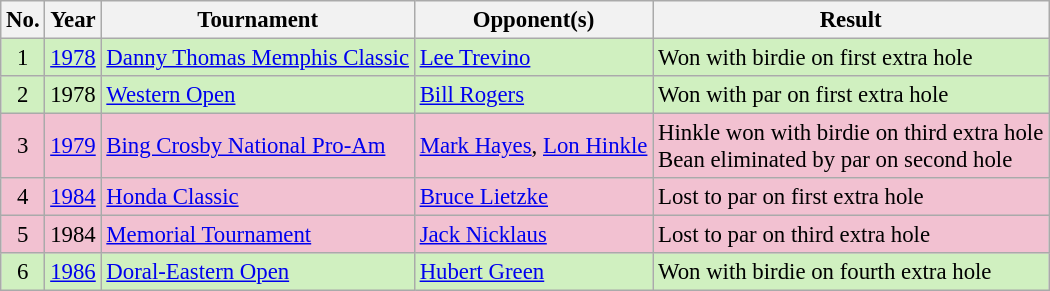<table class="wikitable" style="font-size:95%;">
<tr>
<th>No.</th>
<th>Year</th>
<th>Tournament</th>
<th>Opponent(s)</th>
<th>Result</th>
</tr>
<tr style="background:#D0F0C0;">
<td align=center>1</td>
<td><a href='#'>1978</a></td>
<td><a href='#'>Danny Thomas Memphis Classic</a></td>
<td> <a href='#'>Lee Trevino</a></td>
<td>Won with birdie on first extra hole</td>
</tr>
<tr style="background:#D0F0C0;">
<td align=center>2</td>
<td>1978</td>
<td><a href='#'>Western Open</a></td>
<td> <a href='#'>Bill Rogers</a></td>
<td>Won with par on first extra hole</td>
</tr>
<tr style="background:#F2C1D1;">
<td align=center>3</td>
<td><a href='#'>1979</a></td>
<td><a href='#'>Bing Crosby National Pro-Am</a></td>
<td> <a href='#'>Mark Hayes</a>,  <a href='#'>Lon Hinkle</a></td>
<td>Hinkle won with birdie on third extra hole<br>Bean eliminated by par on second hole</td>
</tr>
<tr style="background:#F2C1D1;">
<td align=center>4</td>
<td><a href='#'>1984</a></td>
<td><a href='#'>Honda Classic</a></td>
<td> <a href='#'>Bruce Lietzke</a></td>
<td>Lost to par on first extra hole</td>
</tr>
<tr style="background:#F2C1D1;">
<td align=center>5</td>
<td>1984</td>
<td><a href='#'>Memorial Tournament</a></td>
<td> <a href='#'>Jack Nicklaus</a></td>
<td>Lost to par on third extra hole</td>
</tr>
<tr style="background:#D0F0C0;">
<td align=center>6</td>
<td><a href='#'>1986</a></td>
<td><a href='#'>Doral-Eastern Open</a></td>
<td> <a href='#'>Hubert Green</a></td>
<td>Won with birdie on fourth extra hole</td>
</tr>
</table>
